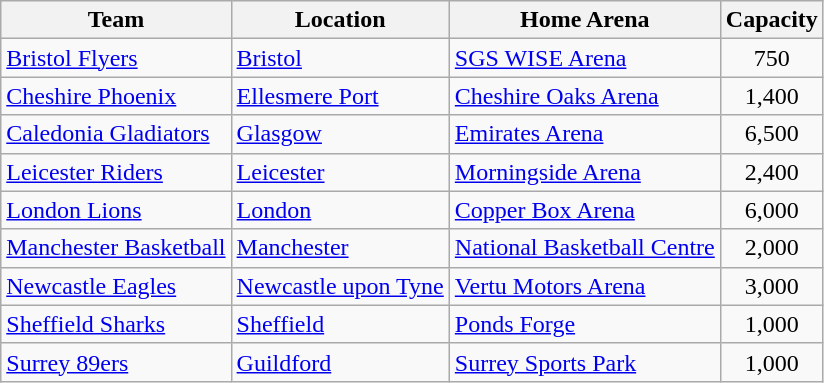<table class="wikitable sortable">
<tr>
<th>Team</th>
<th>Location</th>
<th>Home Arena</th>
<th>Capacity</th>
</tr>
<tr>
<td><a href='#'>Bristol Flyers</a></td>
<td><a href='#'>Bristol</a></td>
<td><a href='#'>SGS WISE Arena</a></td>
<td style="text-align:center">750</td>
</tr>
<tr>
<td><a href='#'>Cheshire Phoenix</a></td>
<td><a href='#'>Ellesmere Port</a></td>
<td><a href='#'>Cheshire Oaks Arena</a></td>
<td style="text-align:center">1,400</td>
</tr>
<tr>
<td><a href='#'>Caledonia Gladiators</a></td>
<td><a href='#'>Glasgow</a></td>
<td><a href='#'>Emirates Arena</a></td>
<td style="text-align:center">6,500</td>
</tr>
<tr>
<td><a href='#'>Leicester Riders</a></td>
<td><a href='#'>Leicester</a></td>
<td><a href='#'>Morningside Arena</a></td>
<td style="text-align:center">2,400</td>
</tr>
<tr>
<td><a href='#'>London Lions</a></td>
<td><a href='#'>London</a> </td>
<td><a href='#'>Copper Box Arena</a></td>
<td style="text-align:center">6,000</td>
</tr>
<tr>
<td><a href='#'>Manchester Basketball</a></td>
<td><a href='#'>Manchester</a></td>
<td><a href='#'>National Basketball Centre</a></td>
<td style="text-align:center">2,000</td>
</tr>
<tr>
<td><a href='#'>Newcastle Eagles</a></td>
<td><a href='#'>Newcastle upon Tyne</a></td>
<td><a href='#'>Vertu Motors Arena</a></td>
<td style="text-align:center">3,000</td>
</tr>
<tr>
<td><a href='#'>Sheffield Sharks</a></td>
<td><a href='#'>Sheffield</a></td>
<td><a href='#'>Ponds Forge</a></td>
<td style="text-align:center">1,000</td>
</tr>
<tr>
<td><a href='#'>Surrey 89ers</a></td>
<td><a href='#'>Guildford</a></td>
<td><a href='#'>Surrey Sports Park</a></td>
<td style="text-align:center">1,000</td>
</tr>
</table>
